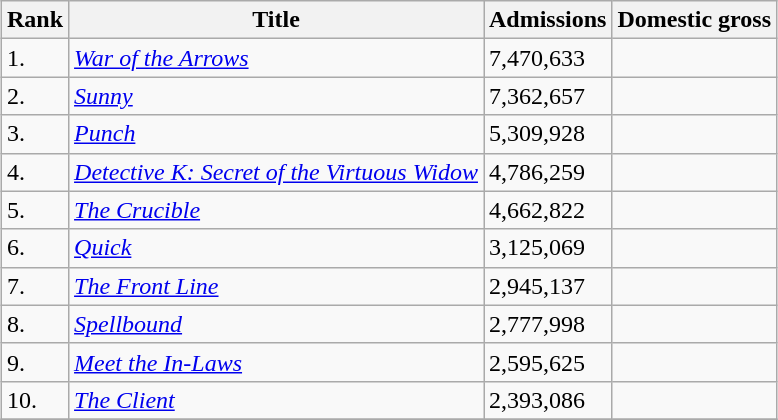<table class="wikitable sortable" style="margin:auto; margin:auto;">
<tr>
<th>Rank</th>
<th>Title</th>
<th>Admissions</th>
<th>Domestic gross</th>
</tr>
<tr>
<td>1.</td>
<td><em><a href='#'>War of the Arrows</a></em></td>
<td>7,470,633</td>
<td></td>
</tr>
<tr>
<td>2.</td>
<td><em><a href='#'>Sunny</a></em></td>
<td>7,362,657</td>
<td></td>
</tr>
<tr>
<td>3.</td>
<td><em><a href='#'>Punch</a></em></td>
<td>5,309,928</td>
<td></td>
</tr>
<tr>
<td>4.</td>
<td><em><a href='#'>Detective K: Secret of the Virtuous Widow</a></em></td>
<td>4,786,259</td>
<td></td>
</tr>
<tr>
<td>5.</td>
<td><em><a href='#'>The Crucible</a></em></td>
<td>4,662,822</td>
<td></td>
</tr>
<tr>
<td>6.</td>
<td><em><a href='#'>Quick</a></em></td>
<td>3,125,069</td>
<td></td>
</tr>
<tr>
<td>7.</td>
<td><em><a href='#'>The Front Line</a></em></td>
<td>2,945,137</td>
<td></td>
</tr>
<tr>
<td>8.</td>
<td><em><a href='#'>Spellbound</a></em></td>
<td>2,777,998</td>
<td></td>
</tr>
<tr>
<td>9.</td>
<td><em><a href='#'>Meet the In-Laws</a></em></td>
<td>2,595,625</td>
<td></td>
</tr>
<tr>
<td>10.</td>
<td><em><a href='#'>The Client</a></em></td>
<td>2,393,086</td>
<td></td>
</tr>
<tr>
</tr>
</table>
